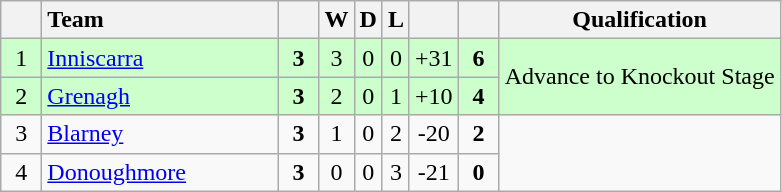<table class="wikitable" style="text-align:center">
<tr>
<th width="20"></th>
<th width="150" style="text-align:left;">Team</th>
<th width="20"></th>
<th>W</th>
<th>D</th>
<th>L</th>
<th width="20"></th>
<th width="20"></th>
<th>Qualification</th>
</tr>
<tr style="background:#ccffcc">
<td>1</td>
<td align="left"> <a href='#'>Inniscarra</a></td>
<td><strong>3</strong></td>
<td>3</td>
<td>0</td>
<td>0</td>
<td>+31</td>
<td><strong>6</strong></td>
<td rowspan="2">Advance to Knockout Stage</td>
</tr>
<tr style="background:#ccffcc">
<td>2</td>
<td align="left"> <a href='#'>Grenagh</a></td>
<td><strong>3</strong></td>
<td>2</td>
<td>0</td>
<td>1</td>
<td>+10</td>
<td><strong>4</strong></td>
</tr>
<tr>
<td>3</td>
<td align="left"> <a href='#'>Blarney</a></td>
<td><strong>3</strong></td>
<td>1</td>
<td>0</td>
<td>2</td>
<td>-20</td>
<td><strong>2</strong></td>
<td rowspan="2"></td>
</tr>
<tr>
<td>4</td>
<td align="left"> <a href='#'>Donoughmore</a></td>
<td><strong>3</strong></td>
<td>0</td>
<td>0</td>
<td>3</td>
<td>-21</td>
<td><strong>0</strong></td>
</tr>
</table>
